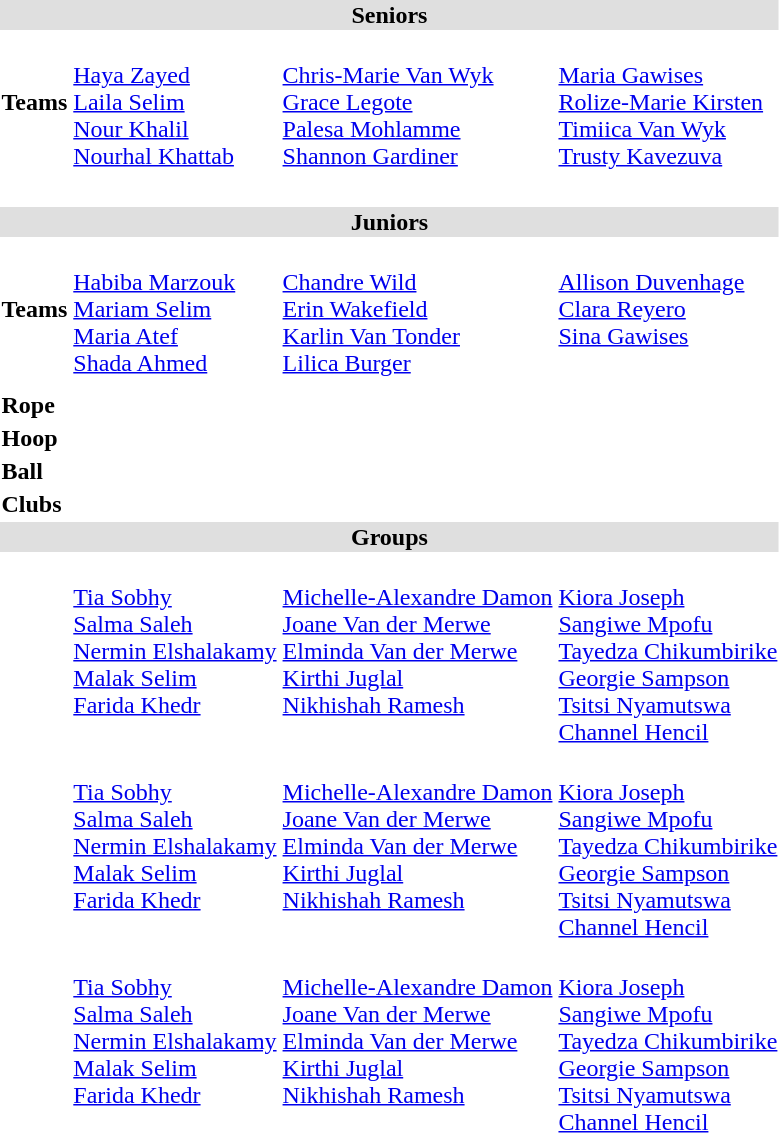<table>
<tr bgcolor="DFDFDF">
<td colspan="4" align="center"><strong>Seniors</strong></td>
</tr>
<tr>
<th scope=row style="text-align:left">Teams</th>
<td valign="top"><br><a href='#'>Haya Zayed</a><br><a href='#'>Laila Selim</a><br><a href='#'>Nour Khalil</a><br><a href='#'>Nourhal Khattab</a></td>
<td valign="top"><br><a href='#'>Chris-Marie Van Wyk</a><br><a href='#'>Grace Legote</a><br><a href='#'>Palesa Mohlamme</a><br><a href='#'>Shannon Gardiner</a></td>
<td valign="top"><br><a href='#'>Maria Gawises</a><br><a href='#'>Rolize-Marie Kirsten</a><br><a href='#'>Timiica Van Wyk</a><br><a href='#'>Trusty Kavezuva</a></td>
</tr>
<tr bgcolor="DFDFDF">
</tr>
<tr>
<th scope=row style="text-align:left"></th>
<td></td>
<td></td>
<td></td>
</tr>
<tr>
<th scope=row style="text-align:left"></th>
<td></td>
<td></td>
<td></td>
</tr>
<tr>
<th scope=row style="text-align:left"></th>
<td></td>
<td></td>
<td></td>
</tr>
<tr>
<th scope=row style="text-align:left"></th>
<td></td>
<td></td>
<td></td>
</tr>
<tr>
<th scope=row style="text-align:left"></th>
<td></td>
<td></td>
<td></td>
</tr>
<tr bgcolor="DFDFDF">
<td colspan="4" align="center"><strong>Juniors</strong></td>
</tr>
<tr>
<th scope=row style="text-align:left">Teams</th>
<td valign="top"><strong></strong><br><a href='#'>Habiba Marzouk</a><br><a href='#'>Mariam Selim</a><br><a href='#'>Maria Atef</a><br><a href='#'>Shada Ahmed</a></td>
<td valign="top"><br><a href='#'>Chandre Wild</a><br><a href='#'>Erin Wakefield</a><br><a href='#'>Karlin Van Tonder</a><br><a href='#'>Lilica Burger</a></td>
<td valign="top"><br><a href='#'>Allison Duvenhage</a><br><a href='#'>Clara Reyero</a><br><a href='#'>Sina Gawises</a></td>
</tr>
<tr bgcolor="DFDFDF">
</tr>
<tr>
<th scope=row style="text-align:left"></th>
<td></td>
<td></td>
<td></td>
</tr>
<tr>
<th scope=row style="text-align:left">Rope</th>
<td></td>
<td></td>
<td></td>
</tr>
<tr>
<th scope=row style="text-align:left">Hoop</th>
<td></td>
<td></td>
<td></td>
</tr>
<tr>
<th scope=row style="text-align:left">Ball</th>
<td></td>
<td></td>
<td></td>
</tr>
<tr>
<th scope=row style="text-align:left">Clubs</th>
<td></td>
<td></td>
<td></td>
</tr>
<tr bgcolor="DFDFDF">
<td colspan="4" align="center"><strong>Groups</strong></td>
</tr>
<tr>
<th scope=row style="text-align:left"></th>
<td valign="top"><strong></strong><br><a href='#'>Tia Sobhy</a><br><a href='#'>Salma Saleh</a><br><a href='#'>Nermin Elshalakamy</a><br><a href='#'>Malak Selim</a><br><a href='#'>Farida Khedr</a></td>
<td valign="top"><br><a href='#'>Michelle-Alexandre Damon</a><br><a href='#'>Joane Van der Merwe</a><br><a href='#'>Elminda Van der Merwe</a><br><a href='#'>Kirthi Juglal</a><br><a href='#'>Nikhishah Ramesh</a></td>
<td valign="top"><br><a href='#'>Kiora Joseph</a><br><a href='#'>Sangiwe Mpofu</a><br><a href='#'>Tayedza Chikumbirike</a><br><a href='#'>Georgie Sampson</a><br><a href='#'>Tsitsi Nyamutswa</a><br><a href='#'>Channel Hencil</a></td>
</tr>
<tr>
<th scope=row style="text-align:left"></th>
<td valign="top"><strong></strong><br><a href='#'>Tia Sobhy</a><br><a href='#'>Salma Saleh</a><br><a href='#'>Nermin Elshalakamy</a><br><a href='#'>Malak Selim</a><br><a href='#'>Farida Khedr</a></td>
<td valign="top"><br><a href='#'>Michelle-Alexandre Damon</a><br><a href='#'>Joane Van der Merwe</a><br><a href='#'>Elminda Van der Merwe</a><br><a href='#'>Kirthi Juglal</a><br><a href='#'>Nikhishah Ramesh</a></td>
<td valign="top"><br><a href='#'>Kiora Joseph</a><br><a href='#'>Sangiwe Mpofu</a><br><a href='#'>Tayedza Chikumbirike</a><br><a href='#'>Georgie Sampson</a><br><a href='#'>Tsitsi Nyamutswa</a><br><a href='#'>Channel Hencil</a></td>
</tr>
<tr>
<th scope=row style="text-align:left"></th>
<td valign="top"><strong></strong><br><a href='#'>Tia Sobhy</a><br><a href='#'>Salma Saleh</a><br><a href='#'>Nermin Elshalakamy</a><br><a href='#'>Malak Selim</a><br><a href='#'>Farida Khedr</a></td>
<td valign="top"><br><a href='#'>Michelle-Alexandre Damon</a><br><a href='#'>Joane Van der Merwe</a><br><a href='#'>Elminda Van der Merwe</a><br><a href='#'>Kirthi Juglal</a><br><a href='#'>Nikhishah Ramesh</a></td>
<td valign="top"><br><a href='#'>Kiora Joseph</a><br><a href='#'>Sangiwe Mpofu</a><br><a href='#'>Tayedza Chikumbirike</a><br><a href='#'>Georgie Sampson</a><br><a href='#'>Tsitsi Nyamutswa</a><br><a href='#'>Channel Hencil</a></td>
</tr>
</table>
